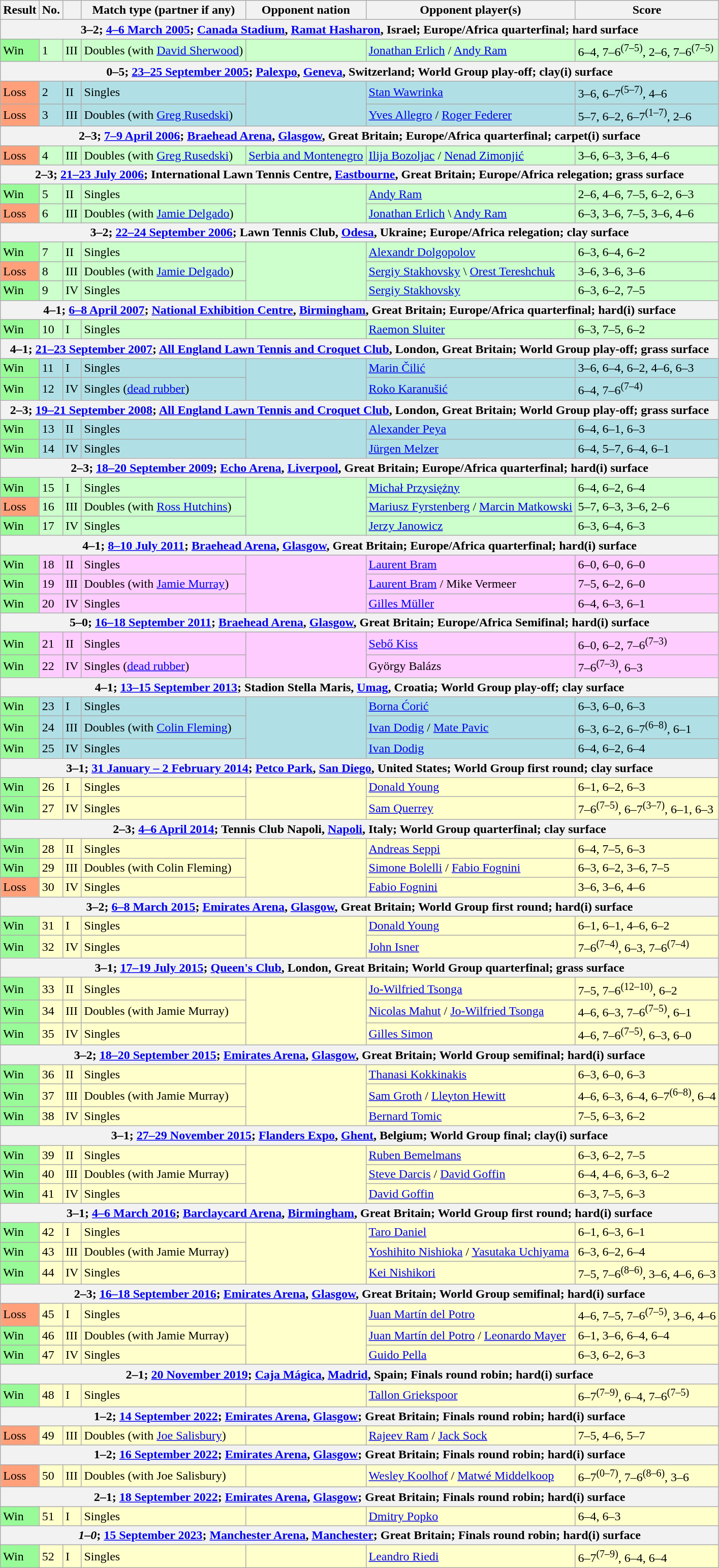<table class="wikitable nowrap" style=font-size:100%>
<tr>
<th>Result</th>
<th>No.</th>
<th></th>
<th>Match type (partner if any)</th>
<th>Opponent nation</th>
<th>Opponent player(s)</th>
<th class="unsortable">Score</th>
</tr>
<tr>
<th colspan=7>3–2; <a href='#'>4–6 March 2005</a>; <a href='#'>Canada Stadium</a>, <a href='#'>Ramat Hasharon</a>, Israel; Europe/Africa quarterfinal; hard surface</th>
</tr>
<tr style="background:#cfc;">
<td bgcolor=98FB98>Win</td>
<td>1</td>
<td>III</td>
<td>Doubles (with <a href='#'>David Sherwood</a>)</td>
<td></td>
<td><a href='#'>Jonathan Erlich</a> / <a href='#'>Andy Ram</a></td>
<td>6–4, 7–6<sup>(7–5)</sup>, 2–6, 7–6<sup>(7–5)</sup></td>
</tr>
<tr>
<th colspan=7>0–5; <a href='#'>23–25 September 2005</a>; <a href='#'>Palexpo</a>, <a href='#'>Geneva</a>, Switzerland; World Group play-off; clay(i) surface</th>
</tr>
<tr style="background:#B0E0E6;">
<td bgcolor=FFA07A>Loss</td>
<td>2</td>
<td>II</td>
<td>Singles</td>
<td rowspan=2></td>
<td><a href='#'>Stan Wawrinka</a></td>
<td>3–6, 6–7<sup>(5–7)</sup>, 4–6</td>
</tr>
<tr style="background:#B0E0E6;">
<td bgcolor=FFA07A>Loss</td>
<td>3</td>
<td>III</td>
<td>Doubles (with <a href='#'>Greg Rusedski</a>)</td>
<td><a href='#'>Yves Allegro</a> / <a href='#'>Roger Federer</a></td>
<td>5–7, 6–2, 6–7<sup>(1–7)</sup>, 2–6</td>
</tr>
<tr>
<th colspan=7>2–3; <a href='#'>7–9 April 2006</a>; <a href='#'>Braehead Arena</a>, <a href='#'>Glasgow</a>, Great Britain; Europe/Africa quarterfinal; carpet(i) surface</th>
</tr>
<tr style="background:#cfc;">
<td bgcolor=FFA07A>Loss</td>
<td>4</td>
<td>III</td>
<td>Doubles (with <a href='#'>Greg Rusedski</a>)</td>
<td> <a href='#'>Serbia and Montenegro</a></td>
<td><a href='#'>Ilija Bozoljac</a> / <a href='#'>Nenad Zimonjić</a></td>
<td>3–6, 6–3, 3–6, 4–6</td>
</tr>
<tr>
<th colspan=7>2–3; <a href='#'>21–23 July 2006</a>; International Lawn Tennis Centre, <a href='#'>Eastbourne</a>, Great Britain; Europe/Africa relegation; grass surface</th>
</tr>
<tr style="background:#cfc;">
<td bgcolor=98FB98>Win</td>
<td>5</td>
<td>II</td>
<td>Singles</td>
<td rowspan=2></td>
<td><a href='#'>Andy Ram</a></td>
<td>2–6, 4–6, 7–5, 6–2, 6–3</td>
</tr>
<tr style="background:#cfc;">
<td bgcolor=FFA07A>Loss</td>
<td>6</td>
<td>III</td>
<td>Doubles (with <a href='#'>Jamie Delgado</a>)</td>
<td><a href='#'>Jonathan Erlich</a> \ <a href='#'>Andy Ram</a></td>
<td>6–3, 3–6, 7–5, 3–6, 4–6</td>
</tr>
<tr>
<th colspan=7>3–2; <a href='#'>22–24 September 2006</a>; Lawn Tennis Club, <a href='#'>Odesa</a>, Ukraine; Europe/Africa relegation; clay surface</th>
</tr>
<tr style="background:#cfc;">
<td bgcolor=98FB98>Win</td>
<td>7</td>
<td>II</td>
<td>Singles</td>
<td rowspan=3></td>
<td><a href='#'>Alexandr Dolgopolov</a></td>
<td>6–3, 6–4, 6–2</td>
</tr>
<tr style="background:#cfc;">
<td bgcolor=FFA07A>Loss</td>
<td>8</td>
<td>III</td>
<td>Doubles (with <a href='#'>Jamie Delgado</a>)</td>
<td><a href='#'>Sergiy Stakhovsky</a> \ <a href='#'>Orest Tereshchuk</a></td>
<td>3–6, 3–6, 3–6</td>
</tr>
<tr style="background:#cfc;">
<td bgcolor=98FB98>Win</td>
<td>9</td>
<td>IV</td>
<td>Singles</td>
<td><a href='#'>Sergiy Stakhovsky</a></td>
<td>6–3, 6–2, 7–5</td>
</tr>
<tr>
<th colspan=7>4–1; <a href='#'>6–8 April 2007</a>; <a href='#'>National Exhibition Centre</a>, <a href='#'>Birmingham</a>, Great Britain; Europe/Africa quarterfinal; hard(i) surface</th>
</tr>
<tr style="background:#cfc;">
<td bgcolor=98FB98>Win</td>
<td>10</td>
<td>I</td>
<td>Singles</td>
<td></td>
<td><a href='#'>Raemon Sluiter</a></td>
<td>6–3, 7–5, 6–2</td>
</tr>
<tr>
<th colspan=7>4–1; <a href='#'>21–23 September 2007</a>; <a href='#'>All England Lawn Tennis and Croquet Club</a>, London, Great Britain; World Group play-off; grass surface</th>
</tr>
<tr style="background:#b0e0e6;">
<td bgcolor=98FB98>Win</td>
<td>11</td>
<td>I</td>
<td>Singles</td>
<td rowspan=2></td>
<td><a href='#'>Marin Čilić</a></td>
<td>3–6, 6–4, 6–2, 4–6, 6–3</td>
</tr>
<tr style="background:#b0e0e6;">
<td bgcolor=98FB98>Win</td>
<td>12</td>
<td>IV</td>
<td>Singles (<a href='#'>dead rubber</a>)</td>
<td><a href='#'>Roko Karanušić</a></td>
<td>6–4, 7–6<sup>(7–4)</sup></td>
</tr>
<tr>
<th colspan=7>2–3; <a href='#'>19–21 September 2008</a>; <a href='#'>All England Lawn Tennis and Croquet Club</a>, London, Great Britain; World Group play-off; grass surface</th>
</tr>
<tr style="background:#b0e0e6;">
<td bgcolor=98FB98>Win</td>
<td>13</td>
<td>II</td>
<td>Singles</td>
<td rowspan=2></td>
<td><a href='#'>Alexander Peya</a></td>
<td>6–4, 6–1, 6–3</td>
</tr>
<tr style="background:#b0e0e6;">
<td bgcolor=98FB98>Win</td>
<td>14</td>
<td>IV</td>
<td>Singles</td>
<td><a href='#'>Jürgen Melzer</a></td>
<td>6–4, 5–7, 6–4, 6–1</td>
</tr>
<tr>
<th colspan=7>2–3; <a href='#'>18–20 September 2009</a>; <a href='#'>Echo Arena</a>, <a href='#'>Liverpool</a>, Great Britain; Europe/Africa quarterfinal; hard(i) surface</th>
</tr>
<tr style="background:#cfc;">
<td bgcolor=98FB98>Win</td>
<td>15</td>
<td>I</td>
<td>Singles</td>
<td rowspan=3></td>
<td><a href='#'>Michał Przysiężny</a></td>
<td>6–4, 6–2, 6–4</td>
</tr>
<tr style="background:#cfc;">
<td bgcolor=FFA07A>Loss</td>
<td>16</td>
<td>III</td>
<td>Doubles (with <a href='#'>Ross Hutchins</a>)</td>
<td><a href='#'>Mariusz Fyrstenberg</a> / <a href='#'>Marcin Matkowski</a></td>
<td>5–7, 6–3, 3–6, 2–6</td>
</tr>
<tr style="background:#cfc;">
<td bgcolor=98FB98>Win</td>
<td>17</td>
<td>IV</td>
<td>Singles</td>
<td><a href='#'>Jerzy Janowicz</a></td>
<td>6–3, 6–4, 6–3</td>
</tr>
<tr>
<th colspan=7>4–1; <a href='#'>8–10 July 2011</a>; <a href='#'>Braehead Arena</a>, <a href='#'>Glasgow</a>, Great Britain; Europe/Africa quarterfinal; hard(i) surface</th>
</tr>
<tr style="background:#fcf;">
<td bgcolor=98FB98>Win</td>
<td>18</td>
<td>II</td>
<td>Singles</td>
<td rowspan=3></td>
<td><a href='#'>Laurent Bram</a></td>
<td>6–0, 6–0, 6–0</td>
</tr>
<tr style="background:#fcf;">
<td bgcolor=98FB98>Win</td>
<td>19</td>
<td>III</td>
<td>Doubles (with <a href='#'>Jamie Murray</a>)</td>
<td><a href='#'>Laurent Bram</a> / Mike Vermeer</td>
<td>7–5, 6–2, 6–0</td>
</tr>
<tr style="background:#fcf;">
<td bgcolor=98FB98>Win</td>
<td>20</td>
<td>IV</td>
<td>Singles</td>
<td><a href='#'>Gilles Müller</a></td>
<td>6–4, 6–3, 6–1</td>
</tr>
<tr>
<th colspan=7>5–0; <a href='#'>16–18 September 2011</a>; <a href='#'>Braehead Arena</a>, <a href='#'>Glasgow</a>, Great Britain; Europe/Africa Semifinal; hard(i) surface</th>
</tr>
<tr style="background:#fcf;">
<td bgcolor=98FB98>Win</td>
<td>21</td>
<td>II</td>
<td>Singles</td>
<td rowspan=2></td>
<td><a href='#'>Sebő Kiss</a></td>
<td>6–0, 6–2, 7–6<sup>(7–3)</sup></td>
</tr>
<tr style="background:#fcf;">
<td bgcolor=98FB98>Win</td>
<td>22</td>
<td>IV</td>
<td>Singles (<a href='#'>dead rubber</a>)</td>
<td>György Balázs</td>
<td>7–6<sup>(7–3)</sup>, 6–3</td>
</tr>
<tr>
<th colspan=7>4–1; <a href='#'>13–15 September 2013</a>; Stadion Stella Maris, <a href='#'>Umag</a>, Croatia; World Group play-off; clay surface</th>
</tr>
<tr style="background:#B0E0E6;">
<td bgcolor=98FB98>Win</td>
<td>23</td>
<td>I</td>
<td>Singles</td>
<td rowspan=3></td>
<td><a href='#'>Borna Ćorić</a></td>
<td>6–3, 6–0, 6–3</td>
</tr>
<tr style="background:#B0E0E6;">
<td bgcolor=98FB98>Win</td>
<td>24</td>
<td>III</td>
<td>Doubles (with <a href='#'>Colin Fleming</a>)</td>
<td><a href='#'>Ivan Dodig</a> / <a href='#'>Mate Pavic</a></td>
<td>6–3, 6–2, 6–7<sup>(6–8)</sup>, 6–1</td>
</tr>
<tr style="background:#B0E0E6;">
<td bgcolor=98FB98>Win</td>
<td>25</td>
<td>IV</td>
<td>Singles</td>
<td><a href='#'>Ivan Dodig</a></td>
<td>6–4, 6–2, 6–4</td>
</tr>
<tr>
<th colspan=7>3–1; <a href='#'>31 January – 2 February 2014</a>; <a href='#'>Petco Park</a>, <a href='#'>San Diego</a>, United States; World Group first round; clay surface</th>
</tr>
<tr style="background:#ffc;">
<td bgcolor=98FB98>Win</td>
<td>26</td>
<td>I</td>
<td>Singles</td>
<td rowspan=2></td>
<td><a href='#'>Donald Young</a></td>
<td>6–1, 6–2, 6–3</td>
</tr>
<tr style="background:#ffc;">
<td bgcolor=98FB98>Win</td>
<td>27</td>
<td>IV</td>
<td>Singles</td>
<td><a href='#'>Sam Querrey</a></td>
<td>7–6<sup>(7–5)</sup>, 6–7<sup>(3–7)</sup>, 6–1, 6–3</td>
</tr>
<tr>
<th colspan=7>2–3; <a href='#'>4–6 April 2014</a>; Tennis Club Napoli, <a href='#'>Napoli</a>, Italy; World Group quarterfinal; clay surface</th>
</tr>
<tr style="background:#ffc;">
<td bgcolor=98FB98>Win</td>
<td>28</td>
<td>II</td>
<td>Singles</td>
<td rowspan=3></td>
<td><a href='#'>Andreas Seppi</a></td>
<td>6–4, 7–5, 6–3</td>
</tr>
<tr style="background:#ffc;">
<td bgcolor=98FB98>Win</td>
<td>29</td>
<td>III</td>
<td>Doubles (with Colin Fleming)</td>
<td><a href='#'>Simone Bolelli</a> / <a href='#'>Fabio Fognini</a></td>
<td>6–3, 6–2, 3–6, 7–5</td>
</tr>
<tr style="background:#ffc;">
<td bgcolor=FFA07A>Loss</td>
<td>30</td>
<td>IV</td>
<td>Singles</td>
<td><a href='#'>Fabio Fognini</a></td>
<td>3–6, 3–6, 4–6</td>
</tr>
<tr>
<th colspan=7>3–2; <a href='#'>6–8 March 2015</a>; <a href='#'>Emirates Arena</a>, <a href='#'>Glasgow</a>, Great Britain; World Group first round; hard(i) surface</th>
</tr>
<tr style="background:#ffc;">
<td bgcolor=98FB98>Win</td>
<td>31</td>
<td>I</td>
<td>Singles</td>
<td rowspan=2></td>
<td><a href='#'>Donald Young</a></td>
<td>6–1, 6–1, 4–6, 6–2</td>
</tr>
<tr style="background:#ffc;">
<td bgcolor=98FB98>Win</td>
<td>32</td>
<td>IV</td>
<td>Singles</td>
<td><a href='#'>John Isner</a></td>
<td>7–6<sup>(7–4)</sup>, 6–3, 7–6<sup>(7–4)</sup></td>
</tr>
<tr>
<th colspan=7>3–1; <a href='#'>17–19 July 2015</a>; <a href='#'>Queen's Club</a>, London, Great Britain; World Group quarterfinal; grass surface</th>
</tr>
<tr style="background:#ffc;">
<td bgcolor=98FB98>Win</td>
<td>33</td>
<td>II</td>
<td>Singles</td>
<td rowspan=3></td>
<td><a href='#'>Jo-Wilfried Tsonga</a></td>
<td>7–5, 7–6<sup>(12–10)</sup>, 6–2</td>
</tr>
<tr style="background:#ffc;">
<td bgcolor=98FB98>Win</td>
<td>34</td>
<td>III</td>
<td>Doubles (with Jamie Murray)</td>
<td><a href='#'>Nicolas Mahut</a> / <a href='#'>Jo-Wilfried Tsonga</a></td>
<td>4–6, 6–3, 7–6<sup>(7–5)</sup>, 6–1</td>
</tr>
<tr style="background:#ffc;">
<td bgcolor=98FB98>Win</td>
<td>35</td>
<td>IV</td>
<td>Singles</td>
<td><a href='#'>Gilles Simon</a></td>
<td>4–6, 7–6<sup>(7–5)</sup>, 6–3, 6–0</td>
</tr>
<tr>
<th colspan=7>3–2; <a href='#'>18–20 September 2015</a>; <a href='#'>Emirates Arena</a>, <a href='#'>Glasgow</a>, Great Britain; World Group semifinal; hard(i) surface</th>
</tr>
<tr style="background:#ffc;">
<td bgcolor=98FB98>Win</td>
<td>36</td>
<td>II</td>
<td>Singles</td>
<td rowspan=3></td>
<td><a href='#'>Thanasi Kokkinakis</a></td>
<td>6–3, 6–0, 6–3</td>
</tr>
<tr style="background:#ffc;">
<td bgcolor=98FB98>Win</td>
<td>37</td>
<td>III</td>
<td>Doubles (with Jamie Murray)</td>
<td><a href='#'>Sam Groth</a> / <a href='#'>Lleyton Hewitt</a></td>
<td>4–6, 6–3, 6–4, 6–7<sup>(6–8)</sup>, 6–4</td>
</tr>
<tr style="background:#ffc;">
<td bgcolor=98FB98>Win</td>
<td>38</td>
<td>IV</td>
<td>Singles</td>
<td><a href='#'>Bernard Tomic</a></td>
<td>7–5, 6–3, 6–2</td>
</tr>
<tr>
<th colspan=7>3–1; <a href='#'>27–29 November 2015</a>; <a href='#'>Flanders Expo</a>, <a href='#'>Ghent</a>, Belgium; World Group final; clay(i) surface</th>
</tr>
<tr style="background:#ffc;">
<td bgcolor=98FB98>Win</td>
<td>39</td>
<td>II</td>
<td>Singles</td>
<td rowspan=3></td>
<td><a href='#'>Ruben Bemelmans</a></td>
<td>6–3, 6–2, 7–5</td>
</tr>
<tr style="background:#ffc;">
<td bgcolor=98FB98>Win</td>
<td>40</td>
<td>III</td>
<td>Doubles (with Jamie Murray)</td>
<td><a href='#'>Steve Darcis</a> / <a href='#'>David Goffin</a></td>
<td>6–4, 4–6, 6–3, 6–2</td>
</tr>
<tr style="background:#ffc;">
<td bgcolor=98FB98>Win</td>
<td>41</td>
<td>IV</td>
<td>Singles</td>
<td><a href='#'>David Goffin</a></td>
<td>6–3, 7–5, 6–3</td>
</tr>
<tr>
<th colspan=7>3–1; <a href='#'>4–6 March 2016</a>; <a href='#'>Barclaycard Arena</a>, <a href='#'>Birmingham</a>, Great Britain; World Group first round; hard(i) surface</th>
</tr>
<tr style="background:#ffc;">
<td bgcolor=98FB98>Win</td>
<td>42</td>
<td>I</td>
<td>Singles</td>
<td rowspan=3></td>
<td><a href='#'>Taro Daniel</a></td>
<td>6–1, 6–3, 6–1</td>
</tr>
<tr style="background:#ffc;">
<td bgcolor=98FB98>Win</td>
<td>43</td>
<td>III</td>
<td>Doubles (with Jamie Murray)</td>
<td><a href='#'>Yoshihito Nishioka</a> / <a href='#'>Yasutaka Uchiyama</a></td>
<td>6–3, 6–2, 6–4</td>
</tr>
<tr style="background:#ffc;">
<td bgcolor=98FB98>Win</td>
<td>44</td>
<td>IV</td>
<td>Singles</td>
<td><a href='#'>Kei Nishikori</a></td>
<td>7–5, 7–6<sup>(8–6)</sup>, 3–6, 4–6, 6–3</td>
</tr>
<tr>
<th colspan=7>2–3; <a href='#'>16–18 September 2016</a>; <a href='#'>Emirates Arena</a>, <a href='#'>Glasgow</a>, Great Britain; World Group semifinal; hard(i) surface</th>
</tr>
<tr style="background:#ffc;">
<td bgcolor=FFA07A>Loss</td>
<td>45</td>
<td>I</td>
<td>Singles</td>
<td rowspan=3></td>
<td><a href='#'>Juan Martín del Potro</a></td>
<td>4–6, 7–5, 7–6<sup>(7–5)</sup>, 3–6, 4–6</td>
</tr>
<tr style="background:#ffc;">
<td bgcolor=98FB98>Win</td>
<td>46</td>
<td>III</td>
<td>Doubles (with Jamie Murray)</td>
<td><a href='#'>Juan Martín del Potro</a> / <a href='#'>Leonardo Mayer</a></td>
<td>6–1, 3–6, 6–4, 6–4</td>
</tr>
<tr style="background:#ffc;">
<td bgcolor=98FB98>Win</td>
<td>47</td>
<td>IV</td>
<td>Singles</td>
<td><a href='#'>Guido Pella</a></td>
<td>6–3, 6–2, 6–3</td>
</tr>
<tr>
<th colspan=7>2–1; <a href='#'>20 November 2019</a>; <a href='#'>Caja Mágica</a>, <a href='#'>Madrid</a>, Spain; Finals round robin; hard(i) surface</th>
</tr>
<tr style="background:#ffc;">
<td bgcolor=98FB98>Win</td>
<td>48</td>
<td>I</td>
<td>Singles</td>
<td></td>
<td><a href='#'>Tallon Griekspoor</a></td>
<td>6–7<sup>(7–9)</sup>, 6–4, 7–6<sup>(7–5)</sup></td>
</tr>
<tr>
<th colspan=8>1–2; <a href='#'>14 September 2022</a>; <a href='#'>Emirates Arena</a>, <a href='#'>Glasgow</a>; Great Britain; Finals round robin; hard(i) surface</th>
</tr>
<tr style="background:#ffc;">
<td bgcolor=FFA07A>Loss</td>
<td>49</td>
<td>III</td>
<td>Doubles (with <a href='#'>Joe Salisbury</a>)</td>
<td></td>
<td><a href='#'>Rajeev Ram</a> / <a href='#'>Jack Sock</a></td>
<td>7–5, 4–6, 5–7</td>
</tr>
<tr>
<th colspan=8>1–2; <a href='#'>16 September 2022</a>; <a href='#'>Emirates Arena</a>, <a href='#'>Glasgow</a>; Great Britain; Finals round robin; hard(i) surface</th>
</tr>
<tr style="background:#ffc;">
<td bgcolor=FFA07A>Loss</td>
<td>50</td>
<td>III</td>
<td>Doubles (with Joe Salisbury)</td>
<td></td>
<td><a href='#'>Wesley Koolhof</a> / <a href='#'>Matwé Middelkoop</a></td>
<td>6–7<sup>(0–7)</sup>, 7–6<sup>(8–6)</sup>, 3–6</td>
</tr>
<tr>
<th colspan=8>2–1; <a href='#'>18 September 2022</a>; <a href='#'>Emirates Arena</a>, <a href='#'>Glasgow</a>; Great Britain; Finals round robin; hard(i) surface</th>
</tr>
<tr style="background:#ffc;">
<td bgcolor=98FB98>Win</td>
<td>51</td>
<td>I</td>
<td>Singles</td>
<td></td>
<td><a href='#'>Dmitry Popko</a></td>
<td>6–4, 6–3</td>
</tr>
<tr>
<th colspan=8><em>1–0</em>; <a href='#'>15 September 2023</a>; <a href='#'>Manchester Arena</a>, <a href='#'>Manchester</a>; Great Britain; Finals round robin; hard(i) surface</th>
</tr>
<tr style="background:#ffc;">
<td bgcolor=98FB98>Win</td>
<td>52</td>
<td>I</td>
<td>Singles</td>
<td></td>
<td><a href='#'>Leandro Riedi</a></td>
<td>6–7<sup>(7–9)</sup>, 6–4, 6–4</td>
</tr>
</table>
